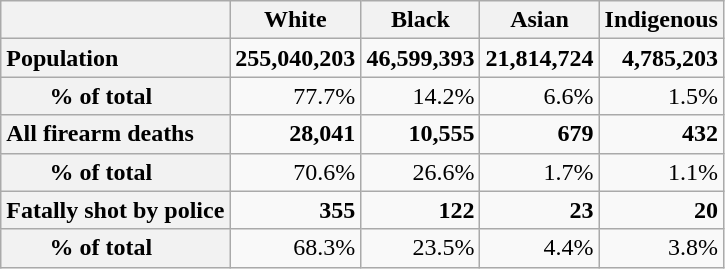<table class="wikitable">
<tr>
<th></th>
<th>White</th>
<th>Black</th>
<th>Asian</th>
<th>Indigenous</th>
</tr>
<tr>
<th style="text-align:left;">Population</th>
<td style="text-align:right;"><strong>255,040,203</strong></td>
<td style="text-align:right;"><strong>46,599,393</strong></td>
<td style="text-align:right;"><strong>21,814,724</strong></td>
<td style="text-align:right;"><strong>4,785,203</strong></td>
</tr>
<tr>
<th style="text-align:left; padding-left:2em;">% of total</th>
<td style="text-align:right;">77.7%</td>
<td style="text-align:right;">14.2%</td>
<td style="text-align:right;">6.6%</td>
<td style="text-align:right;">1.5%</td>
</tr>
<tr>
<th style="text-align:left;">All firearm deaths</th>
<td style="text-align:right;"><strong>28,041</strong></td>
<td style="text-align:right;"><strong>10,555</strong></td>
<td style="text-align:right;"><strong>679</strong></td>
<td style="text-align:right;"><strong>432</strong></td>
</tr>
<tr>
<th style="text-align:left; padding-left:2em;">% of total</th>
<td style="text-align:right;">70.6%</td>
<td style="text-align:right;">26.6%</td>
<td style="text-align:right;">1.7%</td>
<td style="text-align:right;">1.1%</td>
</tr>
<tr>
<th style="text-align:left;">Fatally shot by police</th>
<td style="text-align:right;"><strong>355</strong></td>
<td style="text-align:right;"><strong>122</strong></td>
<td style="text-align:right;"><strong>23</strong></td>
<td style="text-align:right;"><strong>20</strong></td>
</tr>
<tr>
<th style="text-align:left; padding-left:2em;">% of total</th>
<td style="text-align:right;">68.3%</td>
<td style="text-align:right;">23.5%</td>
<td style="text-align:right;">4.4%</td>
<td style="text-align:right;">3.8%</td>
</tr>
</table>
